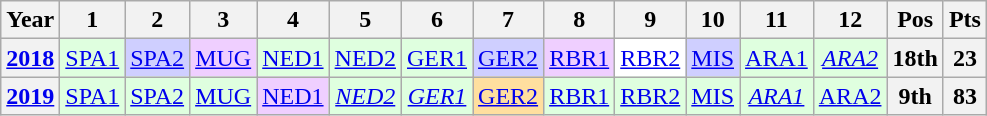<table class="wikitable" style="text-align:center;">
<tr>
<th>Year</th>
<th>1</th>
<th>2</th>
<th>3</th>
<th>4</th>
<th>5</th>
<th>6</th>
<th>7</th>
<th>8</th>
<th>9</th>
<th>10</th>
<th>11</th>
<th>12</th>
<th>Pos</th>
<th>Pts</th>
</tr>
<tr>
<th><a href='#'>2018</a></th>
<td style="background:#dfffdf;"><a href='#'>SPA1</a><br></td>
<td style="background:#cfcfff;"><a href='#'>SPA2</a><br></td>
<td style="background:#efcfff;"><a href='#'>MUG</a><br></td>
<td style="background:#dfffdf;"><a href='#'>NED1</a><br></td>
<td style="background:#dfffdf;"><a href='#'>NED2</a><br></td>
<td style="background:#dfffdf;"><a href='#'>GER1</a><br></td>
<td style="background:#cfcfff;"><a href='#'>GER2</a><br></td>
<td style="background:#efcfff;"><a href='#'>RBR1</a><br></td>
<td style="background:#ffffff;"><a href='#'>RBR2</a><br></td>
<td style="background:#cfcfff;"><a href='#'>MIS</a><br></td>
<td style="background:#dfffdf;"><a href='#'>ARA1</a><br></td>
<td style="background:#dfffdf;"><em><a href='#'>ARA2</a></em><br></td>
<th>18th</th>
<th>23</th>
</tr>
<tr>
<th><a href='#'>2019</a></th>
<td style="background:#dfffdf;"><a href='#'>SPA1</a><br></td>
<td style="background:#dfffdf;"><a href='#'>SPA2</a><br></td>
<td style="background:#dfffdf;"><a href='#'>MUG</a><br></td>
<td style="background:#efcfff;"><a href='#'>NED1</a><br></td>
<td style="background:#dfffdf;"><em><a href='#'>NED2</a></em><br></td>
<td style="background:#dfffdf;"><em><a href='#'>GER1</a></em><br></td>
<td style="background:#ffdf9f;"><a href='#'>GER2</a><br></td>
<td style="background:#dfffdf;"><a href='#'>RBR1</a><br></td>
<td style="background:#dfffdf;"><a href='#'>RBR2</a><br></td>
<td style="background:#dfffdf;"><a href='#'>MIS</a><br></td>
<td style="background:#dfffdf;"><em><a href='#'>ARA1</a></em><br></td>
<td style="background:#dfffdf;"><a href='#'>ARA2</a><br></td>
<th>9th</th>
<th>83</th>
</tr>
</table>
